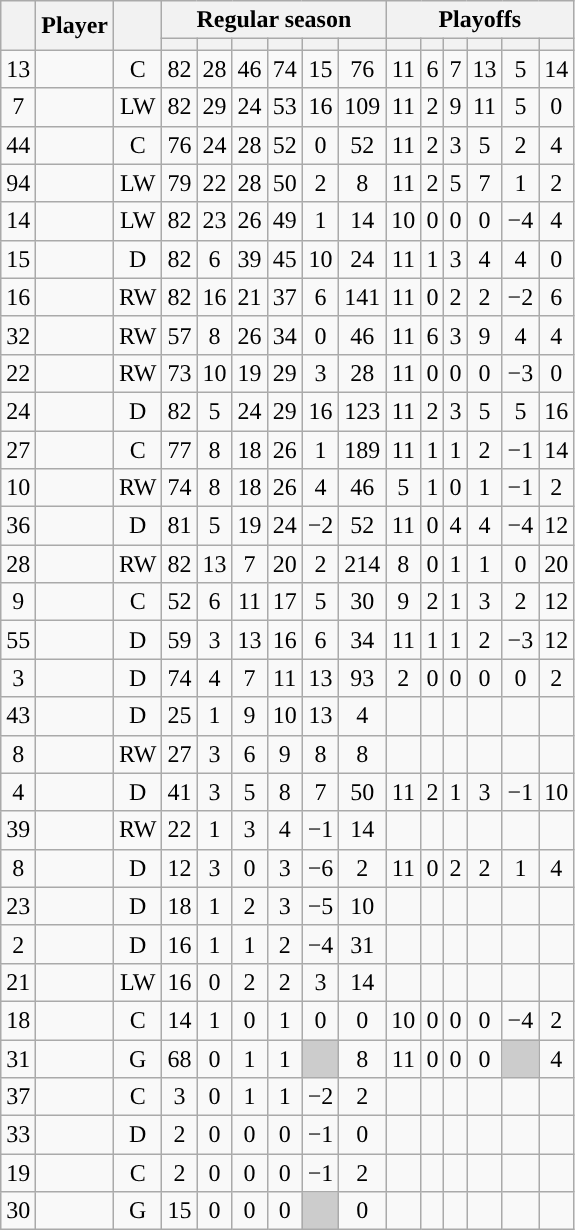<table class="wikitable sortable plainrowheaders" style="text-align:center;">
<tr>
<th scope="col" data-sort-type="number" rowspan="2"></th>
<th scope="col" rowspan="2">Player</th>
<th scope="col" rowspan="2"></th>
<th scope=colgroup colspan=6>Regular season</th>
<th scope=colgroup colspan=6>Playoffs</th>
</tr>
<tr>
<th scope="col" data-sort-type="number"></th>
<th scope="col" data-sort-type="number"></th>
<th scope="col" data-sort-type="number"></th>
<th scope="col" data-sort-type="number"></th>
<th scope="col" data-sort-type="number"></th>
<th scope="col" data-sort-type="number"></th>
<th scope="col" data-sort-type="number"></th>
<th scope="col" data-sort-type="number"></th>
<th scope="col" data-sort-type="number"></th>
<th scope="col" data-sort-type="number"></th>
<th scope="col" data-sort-type="number"></th>
<th scope="col" data-sort-type="number"></th>
</tr>
<tr>
<td scope="row">13</td>
<td align="left"></td>
<td>C</td>
<td>82</td>
<td>28</td>
<td>46</td>
<td>74</td>
<td>15</td>
<td>76</td>
<td>11</td>
<td>6</td>
<td>7</td>
<td>13</td>
<td>5</td>
<td>14</td>
</tr>
<tr>
<td scope="row">7</td>
<td align="left"></td>
<td>LW</td>
<td>82</td>
<td>29</td>
<td>24</td>
<td>53</td>
<td>16</td>
<td>109</td>
<td>11</td>
<td>2</td>
<td>9</td>
<td>11</td>
<td>5</td>
<td>0</td>
</tr>
<tr>
<td scope="row">44</td>
<td align="left"></td>
<td>C</td>
<td>76</td>
<td>24</td>
<td>28</td>
<td>52</td>
<td>0</td>
<td>52</td>
<td>11</td>
<td>2</td>
<td>3</td>
<td>5</td>
<td>2</td>
<td>4</td>
</tr>
<tr>
<td scope="row">94</td>
<td align="left"></td>
<td>LW</td>
<td>79</td>
<td>22</td>
<td>28</td>
<td>50</td>
<td>2</td>
<td>8</td>
<td>11</td>
<td>2</td>
<td>5</td>
<td>7</td>
<td>1</td>
<td>2</td>
</tr>
<tr>
<td scope="row">14</td>
<td align="left"></td>
<td>LW</td>
<td>82</td>
<td>23</td>
<td>26</td>
<td>49</td>
<td>1</td>
<td>14</td>
<td>10</td>
<td>0</td>
<td>0</td>
<td>0</td>
<td>−4</td>
<td>4</td>
</tr>
<tr>
<td scope="row">15</td>
<td align="left"></td>
<td>D</td>
<td>82</td>
<td>6</td>
<td>39</td>
<td>45</td>
<td>10</td>
<td>24</td>
<td>11</td>
<td>1</td>
<td>3</td>
<td>4</td>
<td>4</td>
<td>0</td>
</tr>
<tr>
<td scope="row">16</td>
<td align="left"></td>
<td>RW</td>
<td>82</td>
<td>16</td>
<td>21</td>
<td>37</td>
<td>6</td>
<td>141</td>
<td>11</td>
<td>0</td>
<td>2</td>
<td>2</td>
<td>−2</td>
<td>6</td>
</tr>
<tr>
<td scope="row">32</td>
<td align="left"></td>
<td>RW</td>
<td>57</td>
<td>8</td>
<td>26</td>
<td>34</td>
<td>0</td>
<td>46</td>
<td>11</td>
<td>6</td>
<td>3</td>
<td>9</td>
<td>4</td>
<td>4</td>
</tr>
<tr>
<td scope="row">22</td>
<td align="left"></td>
<td>RW</td>
<td>73</td>
<td>10</td>
<td>19</td>
<td>29</td>
<td>3</td>
<td>28</td>
<td>11</td>
<td>0</td>
<td>0</td>
<td>0</td>
<td>−3</td>
<td>0</td>
</tr>
<tr>
<td scope="row">24</td>
<td align="left"></td>
<td>D</td>
<td>82</td>
<td>5</td>
<td>24</td>
<td>29</td>
<td>16</td>
<td>123</td>
<td>11</td>
<td>2</td>
<td>3</td>
<td>5</td>
<td>5</td>
<td>16</td>
</tr>
<tr>
<td scope="row">27</td>
<td align="left"></td>
<td>C</td>
<td>77</td>
<td>8</td>
<td>18</td>
<td>26</td>
<td>1</td>
<td>189</td>
<td>11</td>
<td>1</td>
<td>1</td>
<td>2</td>
<td>−1</td>
<td>14</td>
</tr>
<tr>
<td scope="row">10</td>
<td align="left"></td>
<td>RW</td>
<td>74</td>
<td>8</td>
<td>18</td>
<td>26</td>
<td>4</td>
<td>46</td>
<td>5</td>
<td>1</td>
<td>0</td>
<td>1</td>
<td>−1</td>
<td>2</td>
</tr>
<tr>
<td scope="row">36</td>
<td align="left"></td>
<td>D</td>
<td>81</td>
<td>5</td>
<td>19</td>
<td>24</td>
<td>−2</td>
<td>52</td>
<td>11</td>
<td>0</td>
<td>4</td>
<td>4</td>
<td>−4</td>
<td>12</td>
</tr>
<tr>
<td scope="row">28</td>
<td align="left"></td>
<td>RW</td>
<td>82</td>
<td>13</td>
<td>7</td>
<td>20</td>
<td>2</td>
<td>214</td>
<td>8</td>
<td>0</td>
<td>1</td>
<td>1</td>
<td>0</td>
<td>20</td>
</tr>
<tr>
<td scope="row">9</td>
<td align="left"></td>
<td>C</td>
<td>52</td>
<td>6</td>
<td>11</td>
<td>17</td>
<td>5</td>
<td>30</td>
<td>9</td>
<td>2</td>
<td>1</td>
<td>3</td>
<td>2</td>
<td>12</td>
</tr>
<tr>
<td scope="row">55</td>
<td align="left"></td>
<td>D</td>
<td>59</td>
<td>3</td>
<td>13</td>
<td>16</td>
<td>6</td>
<td>34</td>
<td>11</td>
<td>1</td>
<td>1</td>
<td>2</td>
<td>−3</td>
<td>12</td>
</tr>
<tr>
<td scope="row">3</td>
<td align="left"></td>
<td>D</td>
<td>74</td>
<td>4</td>
<td>7</td>
<td>11</td>
<td>13</td>
<td>93</td>
<td>2</td>
<td>0</td>
<td>0</td>
<td>0</td>
<td>0</td>
<td>2</td>
</tr>
<tr>
<td scope="row">43</td>
<td align="left"></td>
<td>D</td>
<td>25</td>
<td>1</td>
<td>9</td>
<td>10</td>
<td>13</td>
<td>4</td>
<td></td>
<td></td>
<td></td>
<td></td>
<td></td>
<td></td>
</tr>
<tr>
<td scope="row">8</td>
<td align="left"></td>
<td>RW</td>
<td>27</td>
<td>3</td>
<td>6</td>
<td>9</td>
<td>8</td>
<td>8</td>
<td></td>
<td></td>
<td></td>
<td></td>
<td></td>
<td></td>
</tr>
<tr>
<td scope="row">4</td>
<td align="left"></td>
<td>D</td>
<td>41</td>
<td>3</td>
<td>5</td>
<td>8</td>
<td>7</td>
<td>50</td>
<td>11</td>
<td>2</td>
<td>1</td>
<td>3</td>
<td>−1</td>
<td>10</td>
</tr>
<tr>
<td scope="row">39</td>
<td align="left"></td>
<td>RW</td>
<td>22</td>
<td>1</td>
<td>3</td>
<td>4</td>
<td>−1</td>
<td>14</td>
<td></td>
<td></td>
<td></td>
<td></td>
<td></td>
<td></td>
</tr>
<tr>
<td scope="row">8</td>
<td align="left"></td>
<td>D</td>
<td>12</td>
<td>3</td>
<td>0</td>
<td>3</td>
<td>−6</td>
<td>2</td>
<td>11</td>
<td>0</td>
<td>2</td>
<td>2</td>
<td>1</td>
<td>4</td>
</tr>
<tr>
<td scope="row">23</td>
<td align="left"></td>
<td>D</td>
<td>18</td>
<td>1</td>
<td>2</td>
<td>3</td>
<td>−5</td>
<td>10</td>
<td></td>
<td></td>
<td></td>
<td></td>
<td></td>
<td></td>
</tr>
<tr>
<td scope="row">2</td>
<td align="left"></td>
<td>D</td>
<td>16</td>
<td>1</td>
<td>1</td>
<td>2</td>
<td>−4</td>
<td>31</td>
<td></td>
<td></td>
<td></td>
<td></td>
<td></td>
<td></td>
</tr>
<tr>
<td scope="row">21</td>
<td align="left"></td>
<td>LW</td>
<td>16</td>
<td>0</td>
<td>2</td>
<td>2</td>
<td>3</td>
<td>14</td>
<td></td>
<td></td>
<td></td>
<td></td>
<td></td>
<td></td>
</tr>
<tr>
<td scope="row">18</td>
<td align="left"></td>
<td>C</td>
<td>14</td>
<td>1</td>
<td>0</td>
<td>1</td>
<td>0</td>
<td>0</td>
<td>10</td>
<td>0</td>
<td>0</td>
<td>0</td>
<td>−4</td>
<td>2</td>
</tr>
<tr>
<td scope="row">31</td>
<td align="left"></td>
<td>G</td>
<td>68</td>
<td>0</td>
<td>1</td>
<td>1</td>
<td style="background:#ccc"></td>
<td>8</td>
<td>11</td>
<td>0</td>
<td>0</td>
<td>0</td>
<td style="background:#ccc"></td>
<td>4</td>
</tr>
<tr>
<td scope="row">37</td>
<td align="left"></td>
<td>C</td>
<td>3</td>
<td>0</td>
<td>1</td>
<td>1</td>
<td>−2</td>
<td>2</td>
<td></td>
<td></td>
<td></td>
<td></td>
<td></td>
<td></td>
</tr>
<tr>
<td scope="row">33</td>
<td align="left"></td>
<td>D</td>
<td>2</td>
<td>0</td>
<td>0</td>
<td>0</td>
<td>−1</td>
<td>0</td>
<td></td>
<td></td>
<td></td>
<td></td>
<td></td>
<td></td>
</tr>
<tr>
<td scope="row">19</td>
<td align="left"></td>
<td>C</td>
<td>2</td>
<td>0</td>
<td>0</td>
<td>0</td>
<td>−1</td>
<td>2</td>
<td></td>
<td></td>
<td></td>
<td></td>
<td></td>
<td></td>
</tr>
<tr>
<td scope="row">30</td>
<td align="left"></td>
<td>G</td>
<td>15</td>
<td>0</td>
<td>0</td>
<td>0</td>
<td style="background:#ccc"></td>
<td>0</td>
<td></td>
<td></td>
<td></td>
<td></td>
<td></td>
<td></td>
</tr>
</table>
